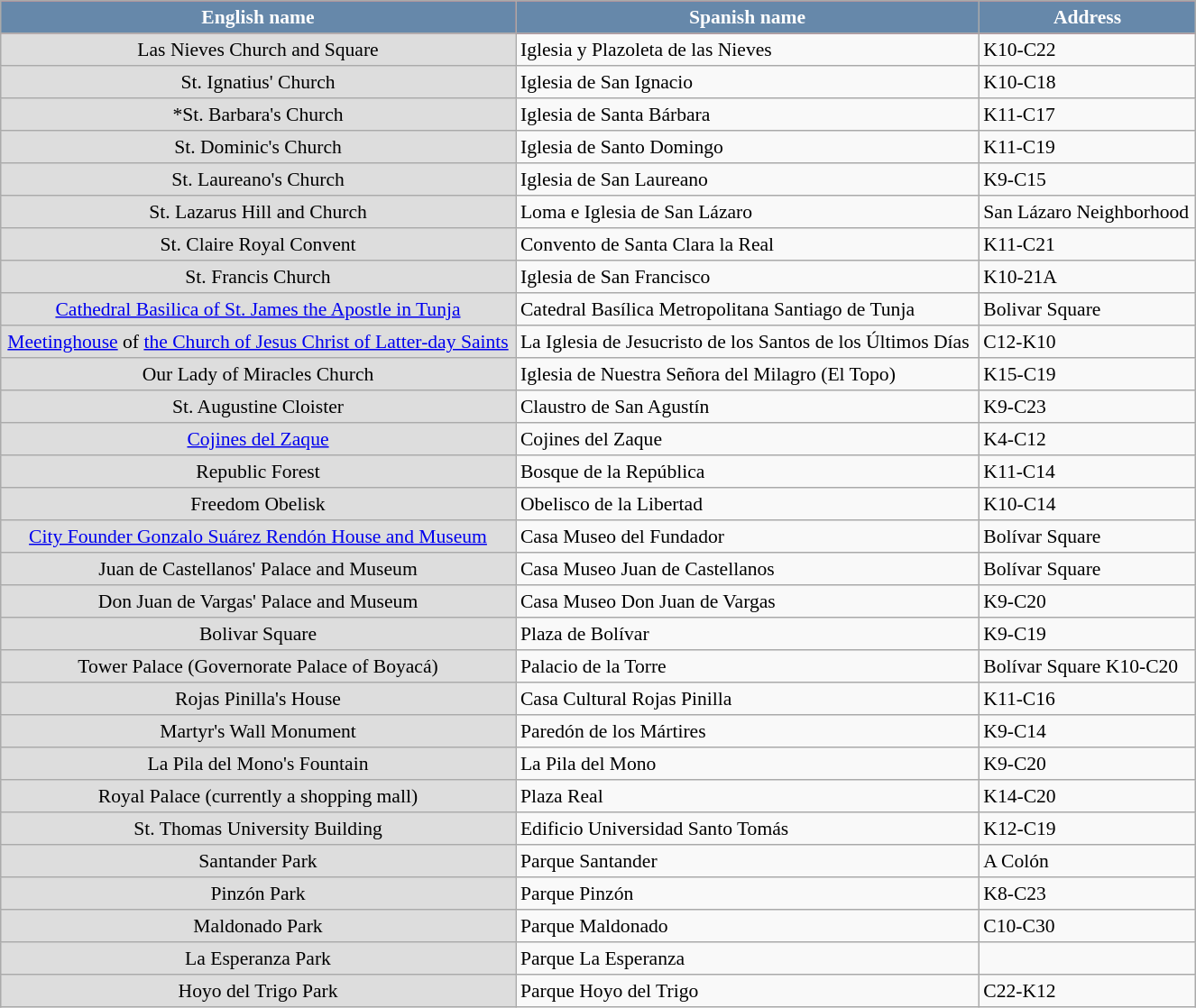<table class="wikitable sortable"  style="margin:auto; font-size:90%; width:70%; border:0; text-align:center; line-height:120%;">
<tr bgcolor=red>
<th style="background: #6688AA; color: white;">English name</th>
<th style="background: #6688AA; color: white;">Spanish name</th>
<th style="background: #6688AA; color: white;">Address</th>
</tr>
<tr>
<td style="background:#ddd;">Las Nieves Church and Square</td>
<td style="text-align:left;">Iglesia y Plazoleta de las Nieves</td>
<td style="text-align:left;">K10-C22</td>
</tr>
<tr>
<td style="background:#ddd;">St. Ignatius' Church</td>
<td style="text-align:left;">Iglesia de San Ignacio</td>
<td style="text-align:left;">K10-C18</td>
</tr>
<tr>
<td style="background:#ddd;">*St. Barbara's Church</td>
<td style="text-align:left;">Iglesia de Santa Bárbara</td>
<td style="text-align:left;">K11-C17</td>
</tr>
<tr>
<td style="background:#ddd;">St. Dominic's Church</td>
<td style="text-align:left;">Iglesia de Santo Domingo</td>
<td style="text-align:left;">K11-C19</td>
</tr>
<tr>
<td style="background:#ddd;">St. Laureano's Church</td>
<td style="text-align:left;">Iglesia de San Laureano</td>
<td style="text-align:left;">K9-C15</td>
</tr>
<tr>
<td style="background:#ddd;">St. Lazarus Hill and Church</td>
<td style="text-align:left;">Loma e Iglesia de San Lázaro</td>
<td style="text-align:left;">San Lázaro Neighborhood</td>
</tr>
<tr>
<td style="background:#ddd;">St. Claire Royal Convent</td>
<td style="text-align:left;">Convento de Santa Clara la Real</td>
<td style="text-align:left;">K11-C21</td>
</tr>
<tr>
<td style="background:#ddd;">St. Francis Church</td>
<td style="text-align:left;">Iglesia de San Francisco</td>
<td style="text-align:left;">K10-21A</td>
</tr>
<tr>
<td style="background:#ddd;"><a href='#'>Cathedral Basilica of St. James the Apostle in Tunja</a></td>
<td style="text-align:left;">Catedral Basílica Metropolitana Santiago de Tunja</td>
<td style="text-align:left;">Bolivar Square</td>
</tr>
<tr>
<td style="background:#ddd;"><a href='#'>Meetinghouse</a> of <a href='#'>the Church of Jesus Christ of Latter-day Saints</a></td>
<td style="text-align:left;">La Iglesia de Jesucristo de los Santos de los Últimos Días</td>
<td style="text-align:left;">C12-K10</td>
</tr>
<tr>
<td style="background:#ddd;">Our Lady of Miracles Church</td>
<td style="text-align:left;">Iglesia de Nuestra Señora del Milagro (El Topo)</td>
<td style="text-align:left;">K15-C19</td>
</tr>
<tr>
<td style="background:#ddd;">St. Augustine Cloister</td>
<td style="text-align:left;">Claustro de San Agustín</td>
<td style="text-align:left;">K9-C23</td>
</tr>
<tr>
<td style="background:#ddd;"><a href='#'>Cojines del Zaque</a></td>
<td style="text-align:left;">Cojines del Zaque</td>
<td style="text-align:left;">K4-C12</td>
</tr>
<tr>
<td style="background:#ddd;">Republic Forest</td>
<td style="text-align:left;">Bosque de la República</td>
<td style="text-align:left;">K11-C14</td>
</tr>
<tr>
<td style="background:#ddd;">Freedom Obelisk</td>
<td style="text-align:left;">Obelisco de la Libertad</td>
<td style="text-align:left;">K10-C14</td>
</tr>
<tr>
<td style="background:#ddd;"><a href='#'>City Founder Gonzalo Suárez Rendón House and Museum</a></td>
<td style="text-align:left;">Casa Museo del Fundador</td>
<td style="text-align:left;">Bolívar Square</td>
</tr>
<tr>
<td style="background:#ddd;">Juan de Castellanos' Palace and Museum</td>
<td style="text-align:left;">Casa Museo Juan de Castellanos</td>
<td style="text-align:left;">Bolívar Square</td>
</tr>
<tr>
<td style="background:#ddd;">Don Juan de Vargas' Palace and Museum</td>
<td style="text-align:left;">Casa Museo Don Juan de Vargas</td>
<td style="text-align:left;">K9-C20</td>
</tr>
<tr>
<td style="background:#ddd;">Bolivar Square</td>
<td style="text-align:left;">Plaza de Bolívar</td>
<td style="text-align:left;">K9-C19</td>
</tr>
<tr>
<td style="background:#ddd;">Tower Palace (Governorate Palace of Boyacá)</td>
<td style="text-align:left;">Palacio de la Torre</td>
<td style="text-align:left;">Bolívar Square K10-C20</td>
</tr>
<tr>
<td style="background:#ddd;">Rojas Pinilla's House</td>
<td style="text-align:left;">Casa Cultural Rojas Pinilla</td>
<td style="text-align:left;">K11-C16</td>
</tr>
<tr>
<td style="background:#ddd;">Martyr's Wall Monument</td>
<td style="text-align:left;">Paredón de los Mártires</td>
<td style="text-align:left;">K9-C14</td>
</tr>
<tr>
<td style="background:#ddd;">La Pila del Mono's Fountain</td>
<td style="text-align:left;">La Pila del Mono</td>
<td style="text-align:left;">K9-C20</td>
</tr>
<tr>
<td style="background:#ddd;">Royal Palace (currently a shopping mall)</td>
<td style="text-align:left;">Plaza Real</td>
<td style="text-align:left;">K14-C20</td>
</tr>
<tr>
<td style="background:#ddd;">St. Thomas University Building</td>
<td style="text-align:left;">Edificio Universidad Santo Tomás</td>
<td style="text-align:left;">K12-C19</td>
</tr>
<tr>
<td style="background:#ddd;">Santander Park</td>
<td style="text-align:left;">Parque Santander</td>
<td style="text-align:left;">A Colón</td>
</tr>
<tr>
<td style="background:#ddd;">Pinzón Park</td>
<td style="text-align:left;">Parque Pinzón</td>
<td style="text-align:left;">K8-C23</td>
</tr>
<tr>
<td style="background:#ddd;">Maldonado Park</td>
<td style="text-align:left;">Parque Maldonado</td>
<td style="text-align:left;">C10-C30</td>
</tr>
<tr>
<td style="background:#ddd;">La Esperanza Park</td>
<td style="text-align:left;">Parque La Esperanza</td>
<td style="text-align:left;"></td>
</tr>
<tr>
<td style="background:#ddd;">Hoyo del Trigo Park</td>
<td style="text-align:left;">Parque Hoyo del Trigo</td>
<td style="text-align:left;">C22-K12</td>
</tr>
</table>
